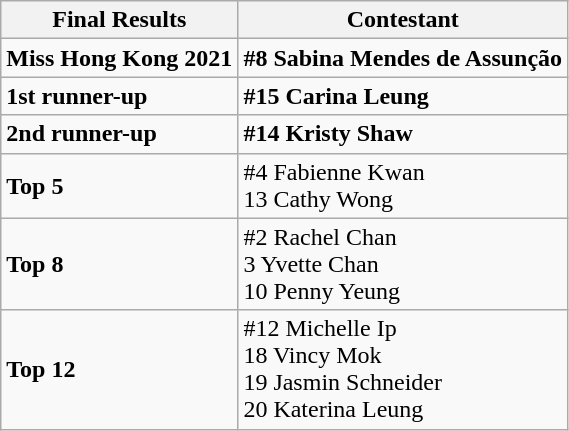<table class="wikitable">
<tr>
<th>Final Results</th>
<th>Contestant</th>
</tr>
<tr>
<td><strong>Miss Hong Kong 2021</strong></td>
<td><strong>#8 Sabina Mendes de Assunção</strong></td>
</tr>
<tr>
<td><strong>1st runner-up</strong></td>
<td><strong>#15 Carina Leung</strong></td>
</tr>
<tr>
<td><strong>2nd runner-up</strong></td>
<td><strong>#14 Kristy Shaw</strong></td>
</tr>
<tr>
<td><strong>Top 5</strong></td>
<td>#4 Fabienne Kwan<br>13 Cathy Wong</td>
</tr>
<tr>
<td><strong>Top 8</strong></td>
<td>#2 Rachel Chan<br>3 Yvette Chan <br>10 Penny Yeung</td>
</tr>
<tr>
<td><strong>Top 12</strong></td>
<td>#12 Michelle Ip<br>18 Vincy Mok <br>19 Jasmin Schneider<br>20 Katerina Leung</td>
</tr>
</table>
